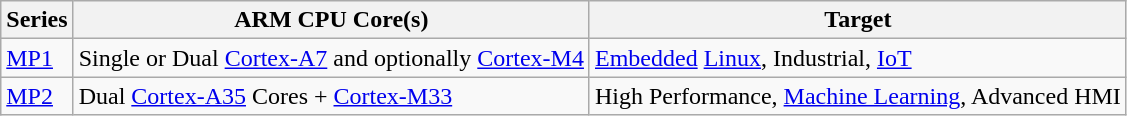<table class="wikitable">
<tr>
<th>Series</th>
<th>ARM CPU Core(s)</th>
<th>Target</th>
</tr>
<tr>
<td><div><a href='#'>MP1</a></div></td>
<td><div>Single or Dual <a href='#'>Cortex-A7</a> and optionally <a href='#'>Cortex-M4</a></div></td>
<td><a href='#'>Embedded</a> <a href='#'>Linux</a>, Industrial, <a href='#'>IoT</a></td>
</tr>
<tr>
<td><div><a href='#'>MP2</a></div></td>
<td><div>Dual <a href='#'>Cortex-A35</a> Cores + <a href='#'>Cortex-M33</a> </div></td>
<td>High Performance, <a href='#'>Machine Learning</a>, Advanced HMI</td>
</tr>
</table>
